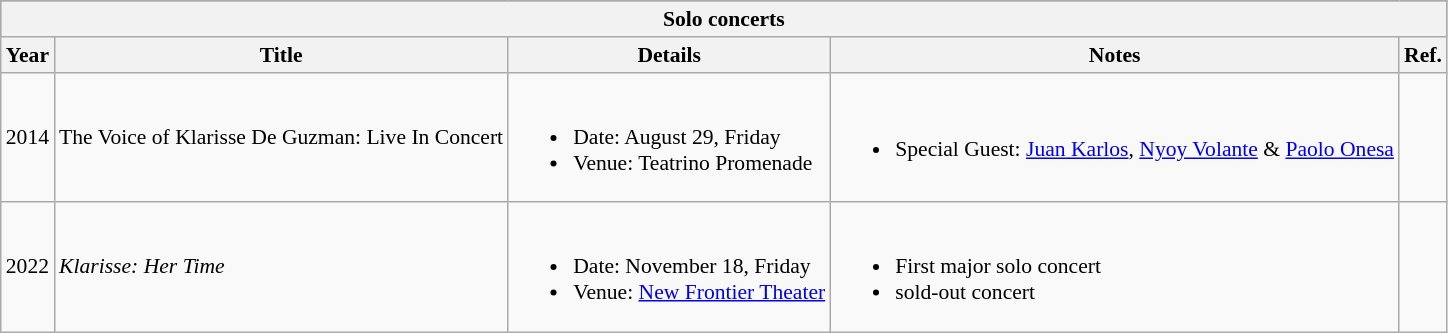<table class="wikitable sortable" style="font-size:90%;">
<tr style="background:#75b2dd; text-align:center;">
<th colspan="5">Solo concerts</th>
</tr>
<tr>
<th>Year</th>
<th>Title</th>
<th>Details</th>
<th>Notes</th>
<th>Ref.</th>
</tr>
<tr>
<td>2014</td>
<td>The Voice of Klarisse De Guzman: Live In Concert</td>
<td><br><ul><li>Date: August 29, Friday</li><li>Venue: Teatrino Promenade</li></ul></td>
<td><br><ul><li>Special Guest: <a href='#'>Juan Karlos</a>, <a href='#'>Nyoy Volante</a> & <a href='#'>Paolo Onesa</a></li></ul></td>
<td></td>
</tr>
<tr>
<td>2022</td>
<td><em>Klarisse: Her Time</em></td>
<td><br><ul><li>Date: November 18, Friday</li><li>Venue: <a href='#'>New Frontier Theater</a></li></ul></td>
<td><br><ul><li>First major solo concert</li><li>sold-out concert</li></ul></td>
<td></td>
</tr>
</table>
